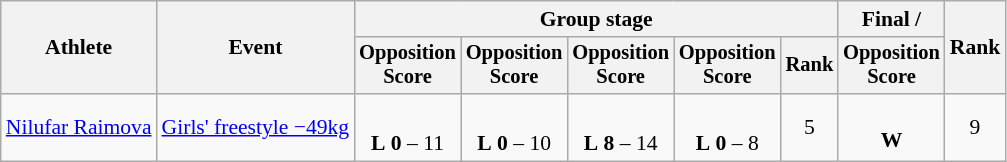<table class="wikitable" style="font-size:90%">
<tr>
<th rowspan=2>Athlete</th>
<th rowspan=2>Event</th>
<th colspan=5>Group stage</th>
<th>Final / </th>
<th rowspan=2>Rank</th>
</tr>
<tr style="font-size:95%">
<th>Opposition<br>Score</th>
<th>Opposition<br>Score</th>
<th>Opposition<br>Score</th>
<th>Opposition<br>Score</th>
<th>Rank</th>
<th>Opposition<br>Score</th>
</tr>
<tr align=center>
<td align=left><a href='#'>Nilufar Raimova</a></td>
<td align=left><a href='#'>Girls' freestyle −49kg</a></td>
<td><br><strong>L</strong> <strong>0</strong> – 11 <sup></sup></td>
<td><br><strong>L</strong> <strong>0</strong> – 10 <sup></sup></td>
<td><br><strong>L</strong> <strong>8</strong> – 14 <sup></sup></td>
<td><br><strong>L</strong> <strong>0</strong> – 8 <sup></sup></td>
<td>5 </td>
<td><br><strong>W</strong> <strong></strong></td>
<td>9</td>
</tr>
</table>
